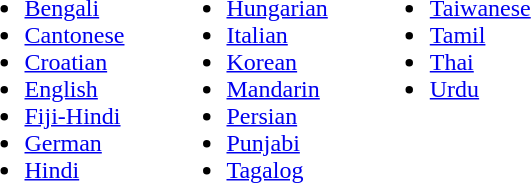<table>
<tr>
<td><br><ul><li><a href='#'>Bengali</a></li><li><a href='#'>Cantonese</a></li><li><a href='#'>Croatian</a></li><li><a href='#'>English</a></li><li><a href='#'>Fiji-Hindi</a></li><li><a href='#'>German</a></li><li><a href='#'>Hindi</a></li></ul></td>
<td width=20></td>
<td valign=top><br><ul><li><a href='#'>Hungarian</a></li><li><a href='#'>Italian</a></li><li><a href='#'>Korean</a></li><li><a href='#'>Mandarin</a></li><li><a href='#'>Persian</a></li><li><a href='#'>Punjabi</a></li><li><a href='#'>Tagalog</a></li></ul></td>
<td width=20></td>
<td valign=top><br><ul><li><a href='#'>Taiwanese</a></li><li><a href='#'>Tamil</a></li><li><a href='#'>Thai</a></li><li><a href='#'>Urdu</a></li></ul></td>
</tr>
</table>
